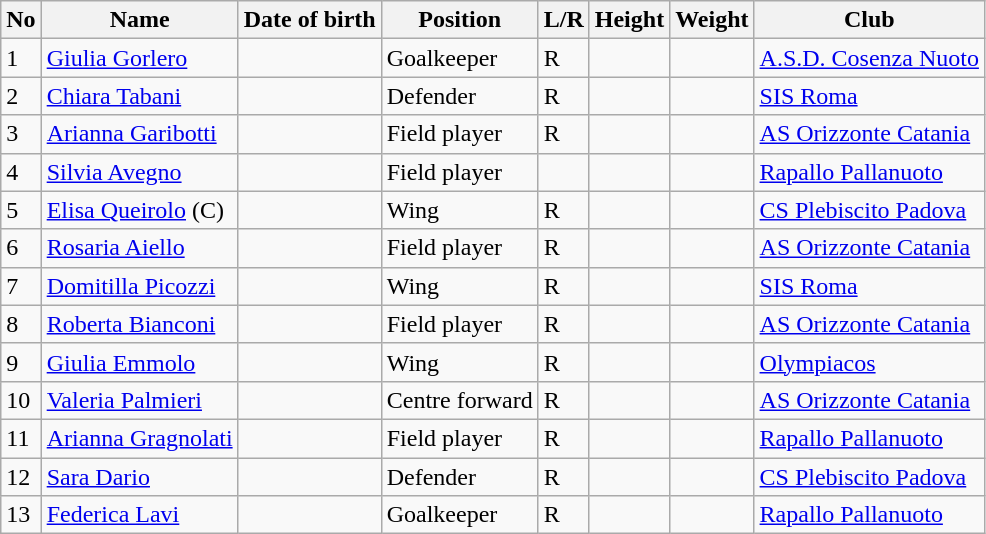<table class="wikitable sortable" text-align:center;">
<tr>
<th>No</th>
<th>Name</th>
<th>Date of birth</th>
<th>Position</th>
<th>L/R</th>
<th>Height</th>
<th>Weight</th>
<th>Club</th>
</tr>
<tr>
<td>1</td>
<td align=left><a href='#'>Giulia Gorlero</a></td>
<td align=left></td>
<td>Goalkeeper</td>
<td>R</td>
<td></td>
<td></td>
<td align=left> <a href='#'>A.S.D. Cosenza Nuoto</a></td>
</tr>
<tr>
<td>2</td>
<td align=left><a href='#'>Chiara Tabani</a></td>
<td align=left></td>
<td>Defender</td>
<td>R</td>
<td></td>
<td></td>
<td align=left> <a href='#'>SIS Roma</a></td>
</tr>
<tr>
<td>3</td>
<td align=left><a href='#'>Arianna Garibotti</a></td>
<td align=left></td>
<td>Field player</td>
<td>R</td>
<td></td>
<td></td>
<td align=left> <a href='#'>AS Orizzonte Catania</a></td>
</tr>
<tr>
<td>4</td>
<td align=left><a href='#'>Silvia Avegno</a></td>
<td align=left></td>
<td>Field player</td>
<td></td>
<td></td>
<td></td>
<td align=left> <a href='#'>Rapallo Pallanuoto</a></td>
</tr>
<tr>
<td>5</td>
<td align=left><a href='#'>Elisa Queirolo</a> (C)</td>
<td align=left></td>
<td>Wing</td>
<td>R</td>
<td></td>
<td></td>
<td align=left> <a href='#'>CS Plebiscito Padova</a></td>
</tr>
<tr>
<td>6</td>
<td align=left><a href='#'>Rosaria Aiello</a></td>
<td align=left></td>
<td>Field player</td>
<td>R</td>
<td></td>
<td></td>
<td align=left> <a href='#'>AS Orizzonte Catania</a></td>
</tr>
<tr>
<td>7</td>
<td align=left><a href='#'>Domitilla Picozzi</a></td>
<td align=left></td>
<td>Wing</td>
<td>R</td>
<td></td>
<td></td>
<td align=left> <a href='#'>SIS Roma</a></td>
</tr>
<tr>
<td>8</td>
<td align=left><a href='#'>Roberta Bianconi</a></td>
<td align=left></td>
<td>Field player</td>
<td>R</td>
<td></td>
<td></td>
<td align=left> <a href='#'>AS Orizzonte Catania</a></td>
</tr>
<tr>
<td>9</td>
<td align=left><a href='#'>Giulia Emmolo</a></td>
<td align=left></td>
<td>Wing</td>
<td>R</td>
<td></td>
<td></td>
<td align=left> <a href='#'>Olympiacos</a></td>
</tr>
<tr>
<td>10</td>
<td align=left><a href='#'>Valeria Palmieri</a></td>
<td align=left></td>
<td>Centre forward</td>
<td>R</td>
<td></td>
<td></td>
<td align=left> <a href='#'>AS Orizzonte Catania</a></td>
</tr>
<tr>
<td>11</td>
<td align=left><a href='#'>Arianna Gragnolati</a></td>
<td align=left></td>
<td>Field player</td>
<td>R</td>
<td></td>
<td></td>
<td align=left> <a href='#'>Rapallo Pallanuoto</a></td>
</tr>
<tr>
<td>12</td>
<td align=left><a href='#'>Sara Dario</a></td>
<td align=left></td>
<td>Defender</td>
<td>R</td>
<td></td>
<td></td>
<td align=left> <a href='#'>CS Plebiscito Padova</a></td>
</tr>
<tr>
<td>13</td>
<td align=left><a href='#'>Federica Lavi</a></td>
<td align=left></td>
<td>Goalkeeper</td>
<td>R</td>
<td></td>
<td></td>
<td align=left> <a href='#'>Rapallo Pallanuoto</a></td>
</tr>
</table>
